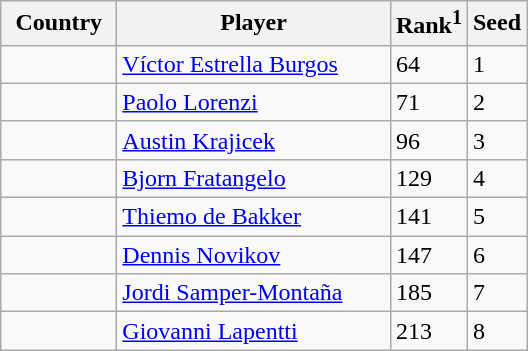<table class="sortable wikitable">
<tr>
<th width="70">Country</th>
<th width="175">Player</th>
<th>Rank<sup>1</sup></th>
<th>Seed</th>
</tr>
<tr>
<td></td>
<td><a href='#'>Víctor Estrella Burgos</a></td>
<td>64</td>
<td>1</td>
</tr>
<tr>
<td></td>
<td><a href='#'>Paolo Lorenzi</a></td>
<td>71</td>
<td>2</td>
</tr>
<tr>
<td></td>
<td><a href='#'>Austin Krajicek</a></td>
<td>96</td>
<td>3</td>
</tr>
<tr>
<td></td>
<td><a href='#'>Bjorn Fratangelo</a></td>
<td>129</td>
<td>4</td>
</tr>
<tr>
<td></td>
<td><a href='#'>Thiemo de Bakker</a></td>
<td>141</td>
<td>5</td>
</tr>
<tr>
<td></td>
<td><a href='#'>Dennis Novikov</a></td>
<td>147</td>
<td>6</td>
</tr>
<tr>
<td></td>
<td><a href='#'>Jordi Samper-Montaña</a></td>
<td>185</td>
<td>7</td>
</tr>
<tr>
<td></td>
<td><a href='#'>Giovanni Lapentti</a></td>
<td>213</td>
<td>8</td>
</tr>
</table>
